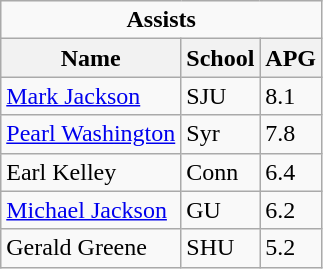<table class="wikitable">
<tr>
<td colspan=3 style="text-align:center;"><strong>Assists</strong></td>
</tr>
<tr>
<th>Name</th>
<th>School</th>
<th>APG</th>
</tr>
<tr>
<td><a href='#'>Mark Jackson</a></td>
<td>SJU</td>
<td>8.1</td>
</tr>
<tr>
<td><a href='#'>Pearl Washington</a></td>
<td>Syr</td>
<td>7.8</td>
</tr>
<tr>
<td>Earl Kelley</td>
<td>Conn</td>
<td>6.4</td>
</tr>
<tr>
<td><a href='#'>Michael Jackson</a></td>
<td>GU</td>
<td>6.2</td>
</tr>
<tr>
<td>Gerald Greene</td>
<td>SHU</td>
<td>5.2</td>
</tr>
</table>
